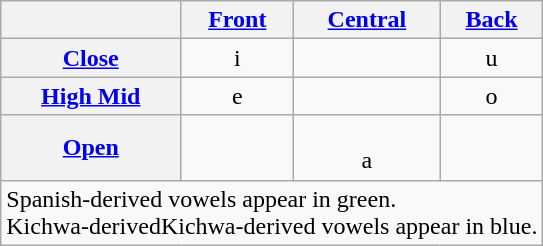<table class="wikitable">
<tr>
<th></th>
<th><a href='#'>Front</a></th>
<th><a href='#'>Central</a></th>
<th><a href='#'>Back</a></th>
</tr>
<tr style="text-align:center;">
<th><a href='#'>Close</a></th>
<td><span>i </span><br></td>
<td></td>
<td><span>u </span><br></td>
</tr>
<tr style="text-align:center;">
<th><a href='#'>High Mid</a></th>
<td><span>e</span></td>
<td></td>
<td><span>o</span></td>
</tr>
<tr style="text-align:center;">
<th><a href='#'>Open</a></th>
<td></td>
<td><br><span>a </span></td>
<td></td>
</tr>
<tr>
<td colspan=4>Spanish-derived vowels appear in <span>green</span>.<br>Kichwa-derivedKichwa-derived vowels appear in <span>blue</span>.</td>
</tr>
</table>
